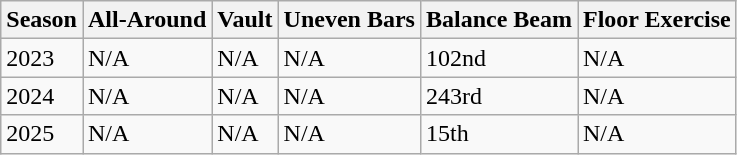<table class="wikitable">
<tr>
<th>Season</th>
<th>All-Around</th>
<th>Vault</th>
<th>Uneven Bars</th>
<th>Balance Beam</th>
<th>Floor Exercise</th>
</tr>
<tr>
<td>2023</td>
<td>N/A</td>
<td>N/A</td>
<td>N/A</td>
<td>102nd</td>
<td>N/A</td>
</tr>
<tr>
<td>2024</td>
<td>N/A</td>
<td>N/A</td>
<td>N/A</td>
<td>243rd</td>
<td>N/A</td>
</tr>
<tr>
<td>2025</td>
<td>N/A</td>
<td>N/A</td>
<td>N/A</td>
<td>15th</td>
<td>N/A</td>
</tr>
</table>
